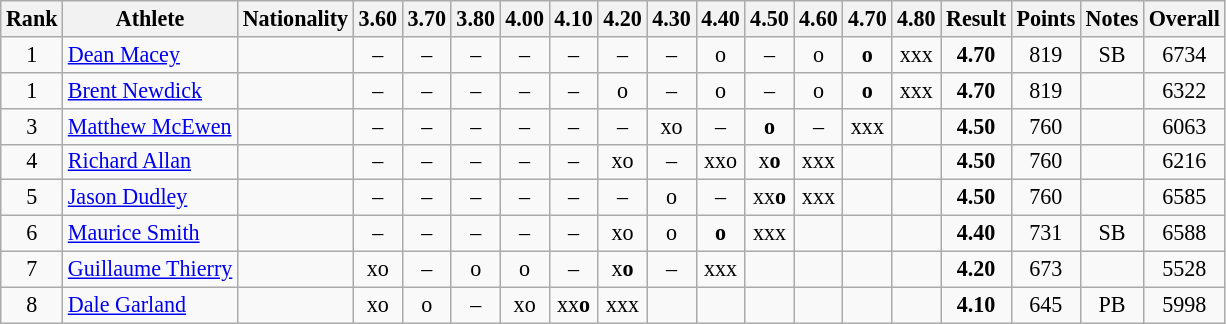<table class="wikitable sortable" style="text-align:center;font-size:92%">
<tr>
<th>Rank</th>
<th>Athlete</th>
<th>Nationality</th>
<th>3.60</th>
<th>3.70</th>
<th>3.80</th>
<th>4.00</th>
<th>4.10</th>
<th>4.20</th>
<th>4.30</th>
<th>4.40</th>
<th>4.50</th>
<th>4.60</th>
<th>4.70</th>
<th>4.80</th>
<th>Result</th>
<th>Points</th>
<th>Notes</th>
<th>Overall</th>
</tr>
<tr>
<td>1</td>
<td align="left"><a href='#'>Dean Macey</a></td>
<td align=left></td>
<td>–</td>
<td>–</td>
<td>–</td>
<td>–</td>
<td>–</td>
<td>–</td>
<td>–</td>
<td>o</td>
<td>–</td>
<td>o</td>
<td><strong>o</strong></td>
<td>xxx</td>
<td><strong>4.70</strong></td>
<td>819</td>
<td>SB</td>
<td>6734</td>
</tr>
<tr>
<td>1</td>
<td align="left"><a href='#'>Brent Newdick</a></td>
<td align=left></td>
<td>–</td>
<td>–</td>
<td>–</td>
<td>–</td>
<td>–</td>
<td>o</td>
<td>–</td>
<td>o</td>
<td>–</td>
<td>o</td>
<td><strong>o</strong></td>
<td>xxx</td>
<td><strong>4.70</strong></td>
<td>819</td>
<td></td>
<td>6322</td>
</tr>
<tr>
<td>3</td>
<td align="left"><a href='#'>Matthew McEwen</a></td>
<td align=left></td>
<td>–</td>
<td>–</td>
<td>–</td>
<td>–</td>
<td>–</td>
<td>–</td>
<td>xo</td>
<td>–</td>
<td><strong>o</strong></td>
<td>–</td>
<td>xxx</td>
<td></td>
<td><strong>4.50</strong></td>
<td>760</td>
<td></td>
<td>6063</td>
</tr>
<tr>
<td>4</td>
<td align="left"><a href='#'>Richard Allan</a></td>
<td align=left></td>
<td>–</td>
<td>–</td>
<td>–</td>
<td>–</td>
<td>–</td>
<td>xo</td>
<td>–</td>
<td>xxo</td>
<td>x<strong>o</strong></td>
<td>xxx</td>
<td></td>
<td></td>
<td><strong>4.50</strong></td>
<td>760</td>
<td></td>
<td>6216</td>
</tr>
<tr>
<td>5</td>
<td align="left"><a href='#'>Jason Dudley</a></td>
<td align=left></td>
<td>–</td>
<td>–</td>
<td>–</td>
<td>–</td>
<td>–</td>
<td>–</td>
<td>o</td>
<td>–</td>
<td>xx<strong>o</strong></td>
<td>xxx</td>
<td></td>
<td></td>
<td><strong>4.50</strong></td>
<td>760</td>
<td></td>
<td>6585</td>
</tr>
<tr>
<td>6</td>
<td align="left"><a href='#'>Maurice Smith</a></td>
<td align=left></td>
<td>–</td>
<td>–</td>
<td>–</td>
<td>–</td>
<td>–</td>
<td>xo</td>
<td>o</td>
<td><strong>o</strong></td>
<td>xxx</td>
<td></td>
<td></td>
<td></td>
<td><strong>4.40</strong></td>
<td>731</td>
<td>SB</td>
<td>6588</td>
</tr>
<tr>
<td>7</td>
<td align="left"><a href='#'>Guillaume Thierry</a></td>
<td align=left></td>
<td>xo</td>
<td>–</td>
<td>o</td>
<td>o</td>
<td>–</td>
<td>x<strong>o</strong></td>
<td>–</td>
<td>xxx</td>
<td></td>
<td></td>
<td></td>
<td></td>
<td><strong>4.20</strong></td>
<td>673</td>
<td></td>
<td>5528</td>
</tr>
<tr>
<td>8</td>
<td align="left"><a href='#'>Dale Garland</a></td>
<td align=left></td>
<td>xo</td>
<td>o</td>
<td>–</td>
<td>xo</td>
<td>xx<strong>o</strong></td>
<td>xxx</td>
<td></td>
<td></td>
<td></td>
<td></td>
<td></td>
<td></td>
<td><strong>4.10</strong></td>
<td>645</td>
<td>PB</td>
<td>5998</td>
</tr>
</table>
